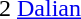<table cellspacing="0" cellpadding="0">
<tr>
<td><div>2 </div></td>
<td><a href='#'>Dalian</a></td>
</tr>
</table>
